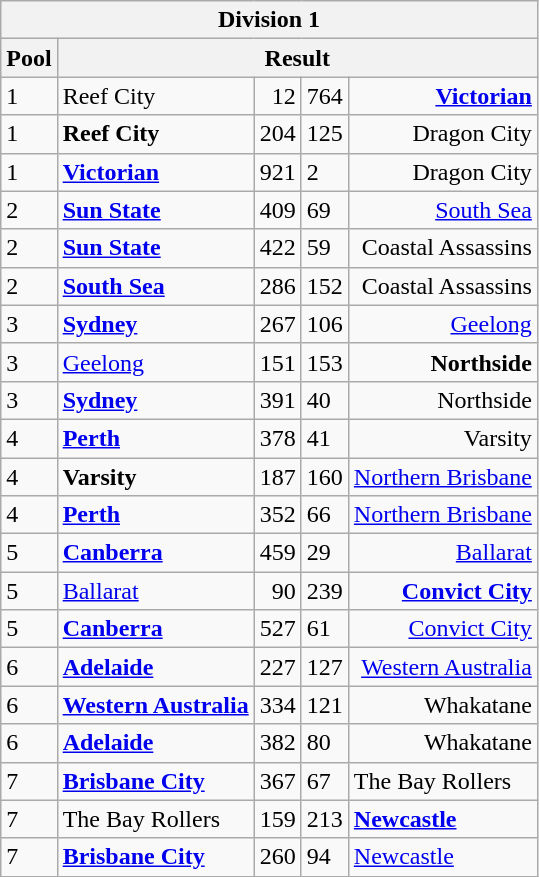<table class="wikitable">
<tr>
<th colspan="5">Division 1</th>
</tr>
<tr>
<th>Pool</th>
<th colspan="4">Result</th>
</tr>
<tr>
<td>1</td>
<td>Reef City</td>
<td style="text-align:right;">12</td>
<td>764</td>
<td style="text-align:right;"><strong><a href='#'>Victorian</a></strong></td>
</tr>
<tr>
<td>1</td>
<td><strong>Reef City</strong></td>
<td style="text-align:right;">204</td>
<td>125</td>
<td style="text-align:right;">Dragon City</td>
</tr>
<tr>
<td>1</td>
<td><strong><a href='#'>Victorian</a></strong></td>
<td style="text-align:right;">921</td>
<td>2</td>
<td style="text-align:right;">Dragon City</td>
</tr>
<tr>
<td>2</td>
<td><strong><a href='#'>Sun State</a></strong></td>
<td style="text-align:right;">409</td>
<td>69</td>
<td style="text-align:right;"><a href='#'>South Sea</a></td>
</tr>
<tr>
<td>2</td>
<td><strong><a href='#'>Sun State</a></strong></td>
<td style="text-align:right;">422</td>
<td>59</td>
<td style="text-align:right;">Coastal Assassins</td>
</tr>
<tr>
<td>2</td>
<td><a href='#'><strong>South Sea</strong></a></td>
<td style="text-align:right;">286</td>
<td>152</td>
<td style="text-align:right;">Coastal Assassins</td>
</tr>
<tr>
<td>3</td>
<td><strong><a href='#'>Sydney</a></strong></td>
<td style="text-align:right;">267</td>
<td>106</td>
<td style="text-align:right;"><a href='#'>Geelong</a></td>
</tr>
<tr>
<td>3</td>
<td><a href='#'>Geelong</a></td>
<td style="text-align:right;">151</td>
<td>153</td>
<td style="text-align:right;"><strong>Northside</strong></td>
</tr>
<tr>
<td>3</td>
<td><strong><a href='#'>Sydney</a></strong></td>
<td style="text-align:right;">391</td>
<td>40</td>
<td style="text-align:right;">Northside</td>
</tr>
<tr>
<td>4</td>
<td><a href='#'><strong>Perth</strong></a></td>
<td style="text-align:right;">378</td>
<td>41</td>
<td style="text-align:right;">Varsity</td>
</tr>
<tr>
<td>4</td>
<td><strong>Varsity</strong></td>
<td style="text-align:right;">187</td>
<td>160</td>
<td style="text-align:right;"><a href='#'>Northern Brisbane</a></td>
</tr>
<tr>
<td>4</td>
<td><a href='#'><strong>Perth</strong></a></td>
<td style="text-align:right;">352</td>
<td>66</td>
<td style="text-align:right;"><a href='#'>Northern Brisbane</a></td>
</tr>
<tr>
<td>5</td>
<td><strong><a href='#'>Canberra</a></strong></td>
<td style="text-align:right;">459</td>
<td>29</td>
<td style="text-align:right;"><a href='#'>Ballarat</a></td>
</tr>
<tr>
<td>5</td>
<td><a href='#'>Ballarat</a></td>
<td style="text-align:right;">90</td>
<td>239</td>
<td style="text-align:right;"><strong><a href='#'>Convict City</a></strong></td>
</tr>
<tr>
<td>5</td>
<td><strong><a href='#'>Canberra</a></strong></td>
<td style="text-align:right;">527</td>
<td>61</td>
<td style="text-align:right;"><a href='#'>Convict City</a></td>
</tr>
<tr>
<td>6</td>
<td><a href='#'><strong>Adelaide</strong></a></td>
<td style="text-align:right;">227</td>
<td>127</td>
<td style="text-align:right;"><a href='#'>Western Australia</a></td>
</tr>
<tr>
<td>6</td>
<td><a href='#'><strong>Western Australia</strong></a></td>
<td style="text-align:right;">334</td>
<td>121</td>
<td style="text-align:right;">Whakatane</td>
</tr>
<tr>
<td>6</td>
<td><a href='#'><strong>Adelaide</strong></a></td>
<td style="text-align:right;">382</td>
<td>80</td>
<td style="text-align:right;">Whakatane</td>
</tr>
<tr>
<td>7</td>
<td><a href='#'><strong>Brisbane City</strong></a></td>
<td>367</td>
<td>67</td>
<td>The Bay Rollers</td>
</tr>
<tr>
<td>7</td>
<td>The Bay Rollers</td>
<td>159</td>
<td>213</td>
<td><a href='#'><strong>Newcastle</strong></a></td>
</tr>
<tr>
<td>7</td>
<td><a href='#'><strong>Brisbane City</strong></a></td>
<td>260</td>
<td>94</td>
<td><a href='#'>Newcastle</a></td>
</tr>
</table>
